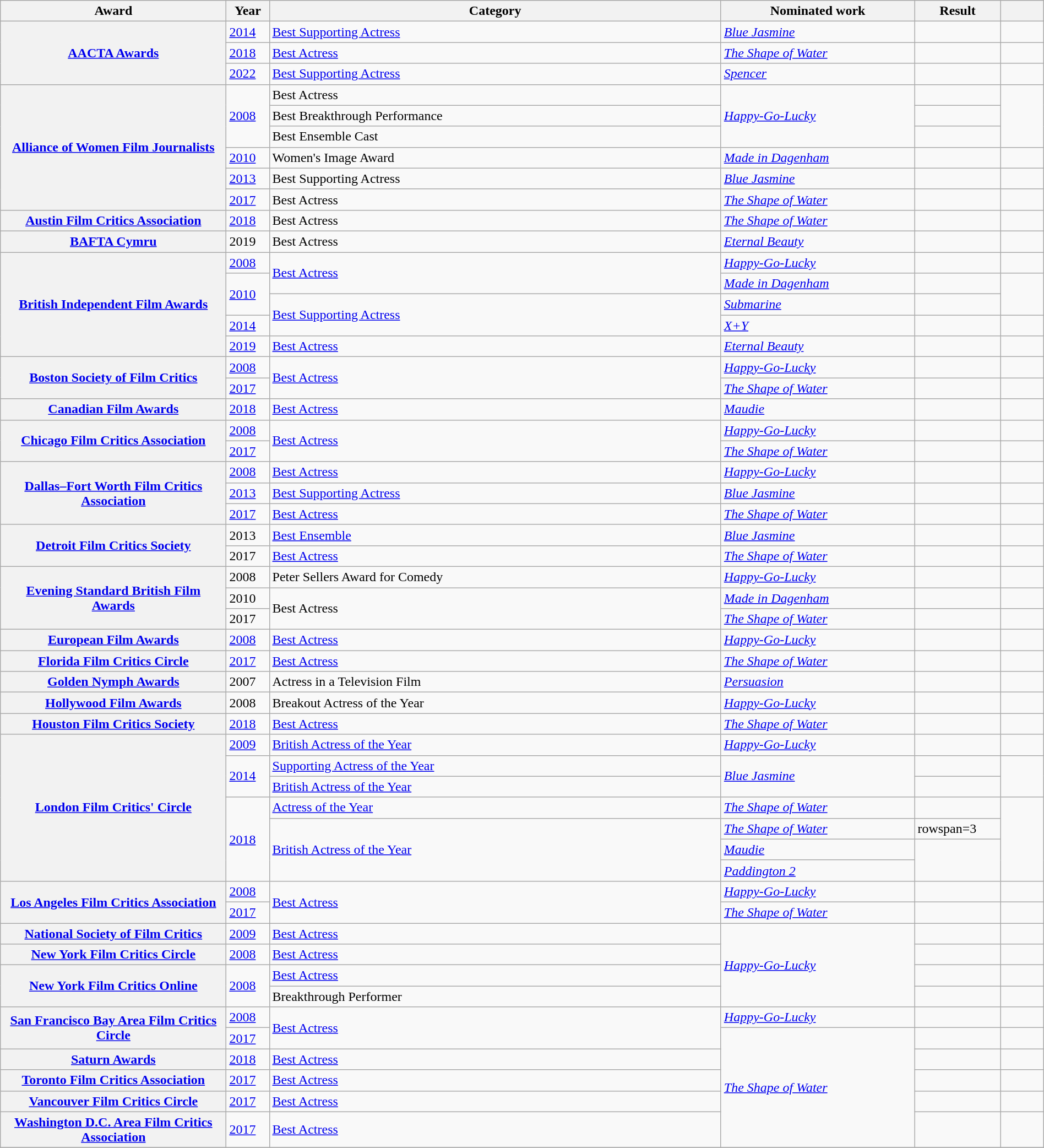<table class="wikitable sortable plainrowheaders" style="width:100%;">
<tr>
<th scope="col" style="width:21%;">Award</th>
<th scope="col" style="width:4%;">Year</th>
<th scope="col" style="width:42%;">Category</th>
<th scope="col" style="width:18%;">Nominated work</th>
<th scope="col" style="width:8%;">Result</th>
<th scope="col" style="width:4%;" class="unsortable"></th>
</tr>
<tr>
<th rowspan="3" scope="row"><a href='#'>AACTA Awards</a></th>
<td><a href='#'>2014</a></td>
<td><a href='#'>Best Supporting Actress</a></td>
<td><em><a href='#'>Blue Jasmine</a></em></td>
<td></td>
<td align="center"></td>
</tr>
<tr>
<td><a href='#'>2018</a></td>
<td><a href='#'>Best Actress</a></td>
<td><em><a href='#'>The Shape of Water</a></em></td>
<td></td>
<td align="center"></td>
</tr>
<tr>
<td><a href='#'>2022</a></td>
<td><a href='#'>Best Supporting Actress</a></td>
<td><em><a href='#'>Spencer</a></em></td>
<td></td>
<td align="center"></td>
</tr>
<tr>
<th rowspan="6" scope="row"><a href='#'>Alliance of Women Film Journalists</a></th>
<td rowspan="3"><a href='#'>2008</a></td>
<td>Best Actress</td>
<td rowspan="3"><em><a href='#'>Happy-Go-Lucky</a></em></td>
<td></td>
<td rowspan="3" align="center"></td>
</tr>
<tr>
<td>Best Breakthrough Performance</td>
<td></td>
</tr>
<tr>
<td>Best Ensemble Cast</td>
<td></td>
</tr>
<tr>
<td><a href='#'>2010</a></td>
<td>Women's Image Award</td>
<td><em><a href='#'>Made in Dagenham</a></em></td>
<td></td>
<td></td>
</tr>
<tr>
<td><a href='#'>2013</a></td>
<td>Best Supporting Actress</td>
<td><em><a href='#'>Blue Jasmine</a></em></td>
<td></td>
<td align="center"></td>
</tr>
<tr>
<td><a href='#'>2017</a></td>
<td>Best Actress</td>
<td><em><a href='#'>The Shape of Water</a></em></td>
<td></td>
<td></td>
</tr>
<tr>
<th scope="row"><a href='#'>Austin Film Critics Association</a></th>
<td><a href='#'>2018</a></td>
<td>Best Actress</td>
<td><em><a href='#'>The Shape of Water</a></em></td>
<td></td>
<td align="center"></td>
</tr>
<tr>
<th scope="row"><a href='#'>BAFTA Cymru</a></th>
<td>2019</td>
<td>Best Actress</td>
<td><em><a href='#'>Eternal Beauty</a></em></td>
<td></td>
<td></td>
</tr>
<tr>
<th rowspan="5" scope="row"><a href='#'>British Independent Film Awards</a></th>
<td><a href='#'>2008</a></td>
<td rowspan="2"><a href='#'>Best Actress</a></td>
<td><em><a href='#'>Happy-Go-Lucky</a></em></td>
<td></td>
<td align="center"></td>
</tr>
<tr>
<td rowspan="2"><a href='#'>2010</a></td>
<td><em><a href='#'>Made in Dagenham</a></em></td>
<td></td>
<td rowspan="2" align="center"></td>
</tr>
<tr>
<td rowspan="2"><a href='#'>Best Supporting Actress</a></td>
<td><em><a href='#'>Submarine</a></em></td>
<td></td>
</tr>
<tr>
<td><a href='#'>2014</a></td>
<td><em><a href='#'>X+Y</a></em></td>
<td></td>
<td align="center"></td>
</tr>
<tr>
<td><a href='#'>2019</a></td>
<td><a href='#'>Best Actress</a></td>
<td><em><a href='#'>Eternal Beauty</a></em></td>
<td></td>
<td align="center"></td>
</tr>
<tr>
<th rowspan="2" scope="row"><a href='#'>Boston Society of Film Critics</a></th>
<td><a href='#'>2008</a></td>
<td rowspan="2"><a href='#'>Best Actress</a></td>
<td><em><a href='#'>Happy-Go-Lucky</a></em></td>
<td></td>
<td></td>
</tr>
<tr>
<td><a href='#'>2017</a></td>
<td><em><a href='#'>The Shape of Water</a></em></td>
<td></td>
<td align="center"></td>
</tr>
<tr>
<th scope="row"><a href='#'>Canadian Film Awards</a></th>
<td><a href='#'>2018</a></td>
<td><a href='#'>Best Actress</a></td>
<td><em><a href='#'>Maudie</a></em></td>
<td></td>
<td align="center"></td>
</tr>
<tr>
<th rowspan="2" scope="row"><a href='#'>Chicago Film Critics Association</a></th>
<td><a href='#'>2008</a></td>
<td rowspan="2"><a href='#'>Best Actress</a></td>
<td><em><a href='#'>Happy-Go-Lucky</a></em></td>
<td></td>
<td></td>
</tr>
<tr>
<td><a href='#'>2017</a></td>
<td><em><a href='#'>The Shape of Water</a></em></td>
<td></td>
<td align="center"></td>
</tr>
<tr>
<th rowspan="3" scope="row"><a href='#'>Dallas–Fort Worth Film Critics Association</a></th>
<td><a href='#'>2008</a></td>
<td><a href='#'>Best Actress</a></td>
<td><em><a href='#'>Happy-Go-Lucky</a></em></td>
<td></td>
<td align="center"></td>
</tr>
<tr>
<td><a href='#'>2013</a></td>
<td><a href='#'>Best Supporting Actress</a></td>
<td><em><a href='#'>Blue Jasmine</a></em></td>
<td></td>
<td align="center"></td>
</tr>
<tr>
<td><a href='#'>2017</a></td>
<td><a href='#'>Best Actress</a></td>
<td><em><a href='#'>The Shape of Water</a></em></td>
<td></td>
<td align="center"></td>
</tr>
<tr>
<th rowspan="2" scope="row"><a href='#'>Detroit Film Critics Society</a></th>
<td>2013</td>
<td><a href='#'>Best Ensemble</a></td>
<td><em><a href='#'>Blue Jasmine</a></em></td>
<td></td>
<td></td>
</tr>
<tr>
<td>2017</td>
<td><a href='#'>Best Actress</a></td>
<td><em><a href='#'>The Shape of Water</a></em></td>
<td></td>
<td align="center"></td>
</tr>
<tr>
<th rowspan="3" scope="row"><a href='#'>Evening Standard British Film Awards</a></th>
<td>2008</td>
<td>Peter Sellers Award for Comedy</td>
<td><em><a href='#'>Happy-Go-Lucky</a></em></td>
<td></td>
<td></td>
</tr>
<tr>
<td>2010</td>
<td rowspan="2">Best Actress</td>
<td><em><a href='#'>Made in Dagenham</a></em></td>
<td></td>
<td></td>
</tr>
<tr>
<td>2017</td>
<td><em><a href='#'>The Shape of Water</a></em></td>
<td></td>
<td></td>
</tr>
<tr>
<th scope="row"><a href='#'>European Film Awards</a></th>
<td><a href='#'>2008</a></td>
<td><a href='#'>Best Actress</a></td>
<td><em><a href='#'>Happy-Go-Lucky</a></em></td>
<td></td>
<td align="center"></td>
</tr>
<tr>
<th scope="row"><a href='#'>Florida Film Critics Circle</a></th>
<td><a href='#'>2017</a></td>
<td><a href='#'>Best Actress</a></td>
<td><em><a href='#'>The Shape of Water</a></em></td>
<td></td>
<td align="center"></td>
</tr>
<tr>
<th scope="row"><a href='#'>Golden Nymph Awards</a></th>
<td>2007</td>
<td>Actress in a Television Film</td>
<td><em><a href='#'>Persuasion</a></em></td>
<td></td>
<td></td>
</tr>
<tr>
<th scope="row"><a href='#'>Hollywood Film Awards</a></th>
<td>2008</td>
<td>Breakout Actress of the Year</td>
<td><em><a href='#'>Happy-Go-Lucky</a></em></td>
<td></td>
<td></td>
</tr>
<tr>
<th scope="row"><a href='#'>Houston Film Critics Society</a></th>
<td><a href='#'>2018</a></td>
<td><a href='#'>Best Actress</a></td>
<td><em><a href='#'>The Shape of Water</a></em></td>
<td></td>
<td align="center"></td>
</tr>
<tr>
<th rowspan="7" scope="row"><a href='#'>London Film Critics' Circle</a></th>
<td><a href='#'>2009</a></td>
<td><a href='#'>British Actress of the Year</a></td>
<td><em><a href='#'>Happy-Go-Lucky</a></em></td>
<td></td>
<td align="center"></td>
</tr>
<tr>
<td rowspan="2"><a href='#'>2014</a></td>
<td><a href='#'>Supporting Actress of the Year</a></td>
<td rowspan="2"><em><a href='#'>Blue Jasmine</a></em></td>
<td></td>
<td rowspan="2" align="center"></td>
</tr>
<tr>
<td><a href='#'>British Actress of the Year</a></td>
<td></td>
</tr>
<tr>
<td rowspan="4"><a href='#'>2018</a></td>
<td><a href='#'>Actress of the Year</a></td>
<td><em><a href='#'>The Shape of Water</a></em></td>
<td></td>
<td rowspan="4" align="center"></td>
</tr>
<tr>
<td rowspan="3"><a href='#'>British Actress of the Year</a></td>
<td><em><a href='#'>The Shape of Water</a></em></td>
<td>rowspan=3 </td>
</tr>
<tr>
<td><em><a href='#'>Maudie</a></em></td>
</tr>
<tr>
<td><em><a href='#'>Paddington 2</a></em></td>
</tr>
<tr>
<th rowspan="2" scope="row"><a href='#'>Los Angeles Film Critics Association</a></th>
<td><a href='#'>2008</a></td>
<td rowspan="2"><a href='#'>Best Actress</a></td>
<td><em><a href='#'>Happy-Go-Lucky</a></em></td>
<td></td>
<td align="center"></td>
</tr>
<tr>
<td><a href='#'>2017</a></td>
<td><em><a href='#'>The Shape of Water</a></em></td>
<td></td>
<td align="center"></td>
</tr>
<tr>
<th scope="row"><a href='#'>National Society of Film Critics</a></th>
<td><a href='#'>2009</a></td>
<td><a href='#'>Best Actress</a></td>
<td rowspan="4"><em><a href='#'>Happy-Go-Lucky</a></em></td>
<td></td>
<td></td>
</tr>
<tr>
<th scope="row"><a href='#'>New York Film Critics Circle</a></th>
<td><a href='#'>2008</a></td>
<td><a href='#'>Best Actress</a></td>
<td></td>
<td></td>
</tr>
<tr>
<th rowspan="2" scope="row"><a href='#'>New York Film Critics Online</a></th>
<td rowspan="2"><a href='#'>2008</a></td>
<td><a href='#'>Best Actress</a></td>
<td></td>
<td></td>
</tr>
<tr>
<td>Breakthrough Performer</td>
<td></td>
<td></td>
</tr>
<tr>
<th rowspan="2" scope="row"><a href='#'>San Francisco Bay Area Film Critics Circle</a></th>
<td><a href='#'>2008</a></td>
<td rowspan="2"><a href='#'>Best Actress</a></td>
<td><em><a href='#'>Happy-Go-Lucky</a></em></td>
<td></td>
<td></td>
</tr>
<tr>
<td><a href='#'>2017</a></td>
<td rowspan="5"><em><a href='#'>The Shape of Water</a></em></td>
<td></td>
<td align="center"></td>
</tr>
<tr>
<th scope="row"><a href='#'>Saturn Awards</a></th>
<td><a href='#'>2018</a></td>
<td><a href='#'>Best Actress</a></td>
<td></td>
<td align="center"></td>
</tr>
<tr>
<th scope="row"><a href='#'>Toronto Film Critics Association</a></th>
<td><a href='#'>2017</a></td>
<td><a href='#'>Best Actress</a></td>
<td></td>
<td align="center"></td>
</tr>
<tr>
<th scope="row"><a href='#'>Vancouver Film Critics Circle</a></th>
<td><a href='#'>2017</a></td>
<td><a href='#'>Best Actress</a></td>
<td></td>
<td align="center"></td>
</tr>
<tr>
<th scope="row"><a href='#'>Washington D.C. Area Film Critics Association</a></th>
<td><a href='#'>2017</a></td>
<td><a href='#'>Best Actress</a></td>
<td></td>
<td align="center"></td>
</tr>
<tr>
</tr>
</table>
